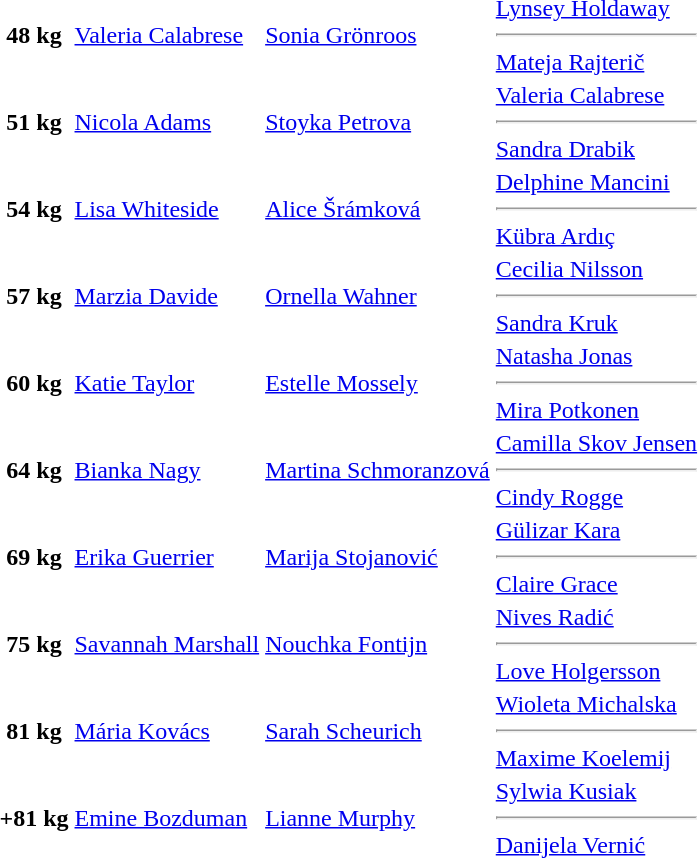<table>
<tr>
<td align="center"><strong>48 kg</strong></td>
<td> <a href='#'>Valeria Calabrese</a></td>
<td> <a href='#'>Sonia Grönroos</a></td>
<td> <a href='#'>Lynsey Holdaway</a><hr> <a href='#'>Mateja Rajterič</a></td>
</tr>
<tr>
<td align="center"><strong>51 kg</strong></td>
<td> <a href='#'>Nicola Adams</a></td>
<td> <a href='#'>Stoyka Petrova</a></td>
<td> <a href='#'>Valeria Calabrese</a><hr> <a href='#'>Sandra Drabik</a></td>
</tr>
<tr>
<td align="center"><strong>54 kg</strong></td>
<td> <a href='#'>Lisa Whiteside</a></td>
<td> <a href='#'>Alice Šrámková</a></td>
<td> <a href='#'>Delphine Mancini</a><hr> <a href='#'>Kübra Ardıç</a></td>
</tr>
<tr>
<td align="center"><strong>57 kg</strong></td>
<td> <a href='#'>Marzia Davide</a></td>
<td> <a href='#'>Ornella Wahner</a></td>
<td> <a href='#'>Cecilia Nilsson</a><hr> <a href='#'>Sandra Kruk</a></td>
</tr>
<tr>
<td align="center"><strong>60 kg</strong></td>
<td> <a href='#'>Katie Taylor</a></td>
<td> <a href='#'>Estelle Mossely</a></td>
<td> <a href='#'>Natasha Jonas</a><hr> <a href='#'>Mira Potkonen</a></td>
</tr>
<tr>
<td align="center"><strong>64 kg</strong></td>
<td> <a href='#'>Bianka Nagy</a></td>
<td> <a href='#'>Martina Schmoranzová</a></td>
<td> <a href='#'>Camilla Skov Jensen</a><hr> <a href='#'>Cindy Rogge</a></td>
</tr>
<tr>
<td align="center"><strong>69 kg</strong></td>
<td> <a href='#'>Erika Guerrier</a></td>
<td> <a href='#'>Marija Stojanović</a></td>
<td> <a href='#'>Gülizar Kara</a><hr> <a href='#'>Claire Grace</a></td>
</tr>
<tr>
<td align="center"><strong>75 kg</strong></td>
<td> <a href='#'>Savannah Marshall</a></td>
<td> <a href='#'>Nouchka Fontijn</a></td>
<td> <a href='#'>Nives Radić</a><hr> <a href='#'>Love Holgersson</a></td>
</tr>
<tr>
<td align="center"><strong>81 kg</strong></td>
<td> <a href='#'>Mária Kovács</a></td>
<td> <a href='#'>Sarah Scheurich</a></td>
<td> <a href='#'>Wioleta Michalska</a><hr> <a href='#'>Maxime Koelemij</a></td>
</tr>
<tr>
<td align="center"><strong>+81 kg</strong></td>
<td> <a href='#'>Emine Bozduman</a></td>
<td> <a href='#'>Lianne Murphy</a></td>
<td> <a href='#'>Sylwia Kusiak</a><hr> <a href='#'>Danijela Vernić</a></td>
</tr>
</table>
